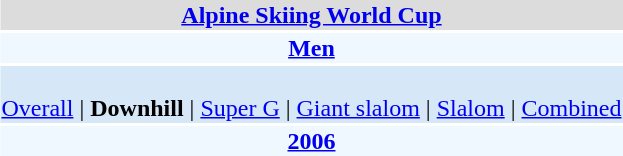<table align="right" class="toccolours" style="margin: 0 0 1em 1em;">
<tr>
<td colspan="2" align=center bgcolor=Gainsboro><strong><a href='#'>Alpine Skiing World Cup</a></strong></td>
</tr>
<tr>
<td colspan="2" align=center bgcolor=AliceBlue><strong><a href='#'>Men</a></strong></td>
</tr>
<tr>
<td colspan="2" align=center bgcolor=D6E8F8><br><a href='#'>Overall</a> | 
<strong>Downhill</strong> | 
<a href='#'>Super G</a> | 
<a href='#'>Giant slalom</a> | 
<a href='#'>Slalom</a> | 
<a href='#'>Combined</a></td>
</tr>
<tr>
<td colspan="2" align=center bgcolor=AliceBlue><strong><a href='#'>2006</a></strong></td>
</tr>
</table>
